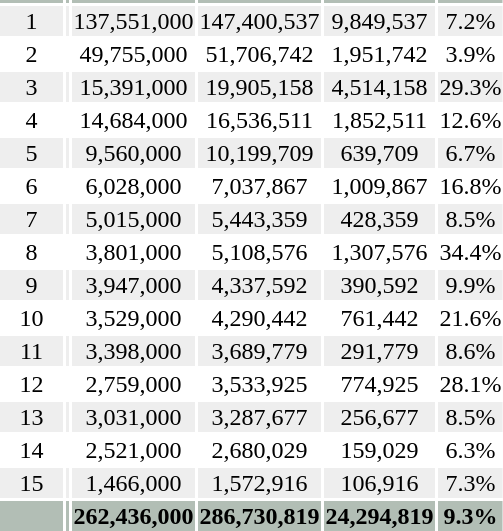<table class="toccolours sortable" style="padding:0.5em;">
<tr bgcolor="#B2BEB5" valign=bottom>
<th style="width:40px"></th>
<th></th>
<th></th>
<th></th>
<th data-sort-type="number"></th>
<th data-sort-type="number"></th>
</tr>
<tr align=center style="background:#eeeeee;">
<td>1</td>
<td align=left><strong></strong></td>
<td>137,551,000</td>
<td>147,400,537</td>
<td>9,849,537 </td>
<td>7.2% </td>
</tr>
<tr align=center style="background:#ffffff;">
<td>2</td>
<td align=left><strong></strong></td>
<td>49,755,000</td>
<td>51,706,742</td>
<td>1,951,742 </td>
<td>3.9% </td>
</tr>
<tr align=center style="background:#eeeeee;">
<td>3</td>
<td align=left><strong></strong></td>
<td>15,391,000</td>
<td>19,905,158</td>
<td>4,514,158 </td>
<td>29.3% </td>
</tr>
<tr align=center style="background:#ffffff;">
<td>4</td>
<td align=left><strong></strong></td>
<td>14,684,000</td>
<td>16,536,511</td>
<td>1,852,511 </td>
<td>12.6% </td>
</tr>
<tr align=center style="background:#eeeeee;">
<td>5</td>
<td align=left><strong></strong></td>
<td>9,560,000</td>
<td>10,199,709</td>
<td>639,709 </td>
<td>6.7% </td>
</tr>
<tr align=center style="background:#ffffff;">
<td>6</td>
<td align=left><strong></strong></td>
<td>6,028,000</td>
<td>7,037,867</td>
<td>1,009,867 </td>
<td>16.8% </td>
</tr>
<tr align=center style="background:#eeeeee;">
<td>7</td>
<td align=left><strong></strong></td>
<td>5,015,000</td>
<td>5,443,359</td>
<td>428,359 </td>
<td>8.5% </td>
</tr>
<tr align=center style="background:#ffffff;">
<td>8</td>
<td align=left><strong></strong></td>
<td>3,801,000</td>
<td>5,108,576</td>
<td>1,307,576 </td>
<td>34.4% </td>
</tr>
<tr align=center style="background:#eeeeee;">
<td>9</td>
<td align=left><strong></strong></td>
<td>3,947,000</td>
<td>4,337,592</td>
<td>390,592 </td>
<td>9.9% </td>
</tr>
<tr align=center style="background:#ffffff;">
<td>10</td>
<td align=left><strong></strong></td>
<td>3,529,000</td>
<td>4,290,442</td>
<td>761,442 </td>
<td>21.6% </td>
</tr>
<tr align=center style="background:#eeeeee;">
<td>11</td>
<td align=left><strong></strong></td>
<td>3,398,000</td>
<td>3,689,779</td>
<td>291,779 </td>
<td>8.6% </td>
</tr>
<tr align=center style="background:#ffffff;">
<td>12</td>
<td align=left><strong></strong></td>
<td>2,759,000</td>
<td>3,533,925</td>
<td>774,925 </td>
<td>28.1% </td>
</tr>
<tr align=center style="background:#eeeeee;">
<td>13</td>
<td align=left><strong></strong></td>
<td>3,031,000</td>
<td>3,287,677</td>
<td>256,677 </td>
<td>8.5% </td>
</tr>
<tr align=center style="background:#ffffff;">
<td>14</td>
<td align=left><strong></strong></td>
<td>2,521,000</td>
<td>2,680,029</td>
<td>159,029 </td>
<td>6.3% </td>
</tr>
<tr align=center style="background:#eeeeee;">
<td>15</td>
<td align=left><strong></strong></td>
<td>1,466,000</td>
<td>1,572,916</td>
<td>106,916 </td>
<td>7.3% </td>
</tr>
<tr align=center style="background:#B2BEB5;" class="sortbottom">
<td> </td>
<td align=left><strong></strong></td>
<td><strong>262,436,000</strong></td>
<td><strong>286,730,819</strong></td>
<td><strong>24,294,819</strong></td>
<td><strong>9.3%</strong></td>
</tr>
</table>
